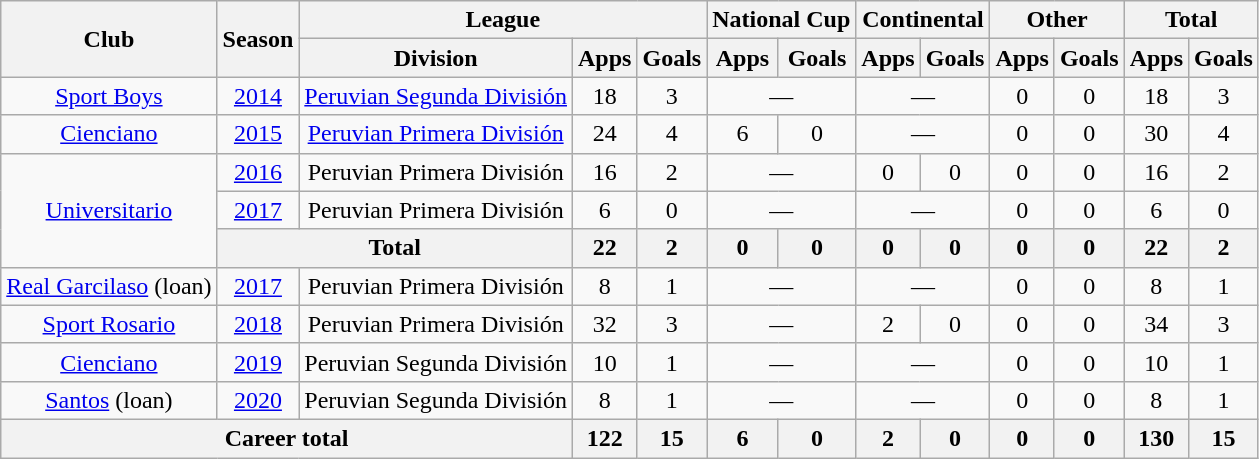<table class="wikitable" style="text-align:center">
<tr>
<th rowspan="2">Club</th>
<th rowspan="2">Season</th>
<th colspan="3">League</th>
<th colspan="2">National Cup</th>
<th colspan="2">Continental</th>
<th colspan="2">Other</th>
<th colspan="2">Total</th>
</tr>
<tr>
<th>Division</th>
<th>Apps</th>
<th>Goals</th>
<th>Apps</th>
<th>Goals</th>
<th>Apps</th>
<th>Goals</th>
<th>Apps</th>
<th>Goals</th>
<th>Apps</th>
<th>Goals</th>
</tr>
<tr>
<td rowspan="1"><a href='#'>Sport Boys</a></td>
<td><a href='#'>2014</a></td>
<td><a href='#'>Peruvian Segunda División</a></td>
<td>18</td>
<td>3</td>
<td colspan="2">—</td>
<td colspan="2">—</td>
<td>0</td>
<td>0</td>
<td>18</td>
<td>3</td>
</tr>
<tr>
<td rowspan="1"><a href='#'>Cienciano</a></td>
<td><a href='#'>2015</a></td>
<td><a href='#'>Peruvian Primera División</a></td>
<td>24</td>
<td>4</td>
<td>6</td>
<td>0</td>
<td colspan="2">—</td>
<td>0</td>
<td>0</td>
<td>30</td>
<td>4</td>
</tr>
<tr>
<td rowspan="3"><a href='#'>Universitario</a></td>
<td><a href='#'>2016</a></td>
<td>Peruvian Primera División</td>
<td>16</td>
<td>2</td>
<td colspan="2">—</td>
<td>0</td>
<td>0</td>
<td>0</td>
<td>0</td>
<td>16</td>
<td>2</td>
</tr>
<tr>
<td><a href='#'>2017</a></td>
<td>Peruvian Primera División</td>
<td>6</td>
<td>0</td>
<td colspan="2">—</td>
<td colspan="2">—</td>
<td>0</td>
<td>0</td>
<td>6</td>
<td>0</td>
</tr>
<tr>
<th colspan="2">Total</th>
<th>22</th>
<th>2</th>
<th>0</th>
<th>0</th>
<th>0</th>
<th>0</th>
<th>0</th>
<th>0</th>
<th>22</th>
<th>2</th>
</tr>
<tr>
<td rowspan="1"><a href='#'>Real Garcilaso</a> (loan)</td>
<td><a href='#'>2017</a></td>
<td>Peruvian Primera División</td>
<td>8</td>
<td>1</td>
<td colspan="2">—</td>
<td colspan="2">—</td>
<td>0</td>
<td>0</td>
<td>8</td>
<td>1</td>
</tr>
<tr>
<td rowspan="1"><a href='#'>Sport Rosario</a></td>
<td><a href='#'>2018</a></td>
<td>Peruvian Primera División</td>
<td>32</td>
<td>3</td>
<td colspan="2">—</td>
<td>2</td>
<td>0</td>
<td>0</td>
<td>0</td>
<td>34</td>
<td>3</td>
</tr>
<tr>
<td rowspan="1"><a href='#'>Cienciano</a></td>
<td><a href='#'>2019</a></td>
<td>Peruvian Segunda División</td>
<td>10</td>
<td>1</td>
<td colspan="2">—</td>
<td colspan="2">—</td>
<td>0</td>
<td>0</td>
<td>10</td>
<td>1</td>
</tr>
<tr>
<td rowspan="1"><a href='#'>Santos</a> (loan)</td>
<td><a href='#'>2020</a></td>
<td>Peruvian Segunda División</td>
<td>8</td>
<td>1</td>
<td colspan="2">—</td>
<td colspan="2">—</td>
<td>0</td>
<td>0</td>
<td>8</td>
<td>1</td>
</tr>
<tr>
<th colspan="3">Career total</th>
<th>122</th>
<th>15</th>
<th>6</th>
<th>0</th>
<th>2</th>
<th>0</th>
<th>0</th>
<th>0</th>
<th>130</th>
<th>15</th>
</tr>
</table>
